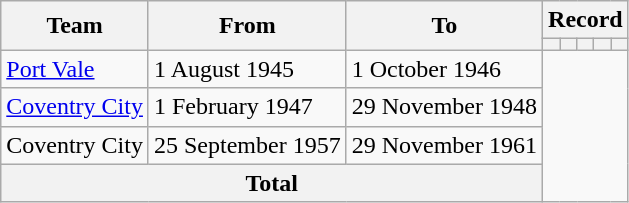<table class=wikitable style="text-align: center">
<tr>
<th rowspan=2>Team</th>
<th rowspan=2>From</th>
<th rowspan=2>To</th>
<th colspan=5>Record</th>
</tr>
<tr>
<th></th>
<th></th>
<th></th>
<th></th>
<th></th>
</tr>
<tr>
<td align=left><a href='#'>Port Vale</a></td>
<td align=left>1 August 1945</td>
<td align=left>1 October 1946<br></td>
</tr>
<tr>
<td align=left><a href='#'>Coventry City</a></td>
<td align=left>1 February 1947</td>
<td align=left>29 November 1948<br></td>
</tr>
<tr>
<td align=left>Coventry City</td>
<td align=left>25 September 1957</td>
<td align=left>29 November 1961<br></td>
</tr>
<tr>
<th colspan=3>Total<br></th>
</tr>
</table>
